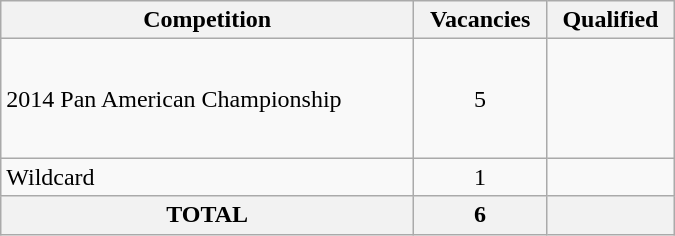<table class="wikitable" width=450>
<tr>
<th>Competition</th>
<th>Vacancies</th>
<th>Qualified</th>
</tr>
<tr>
<td>2014 Pan American Championship</td>
<td align="center">5</td>
<td><br><br><br><br></td>
</tr>
<tr>
<td>Wildcard</td>
<td align="center">1</td>
<td></td>
</tr>
<tr>
<th>TOTAL</th>
<th>6</th>
<th></th>
</tr>
</table>
